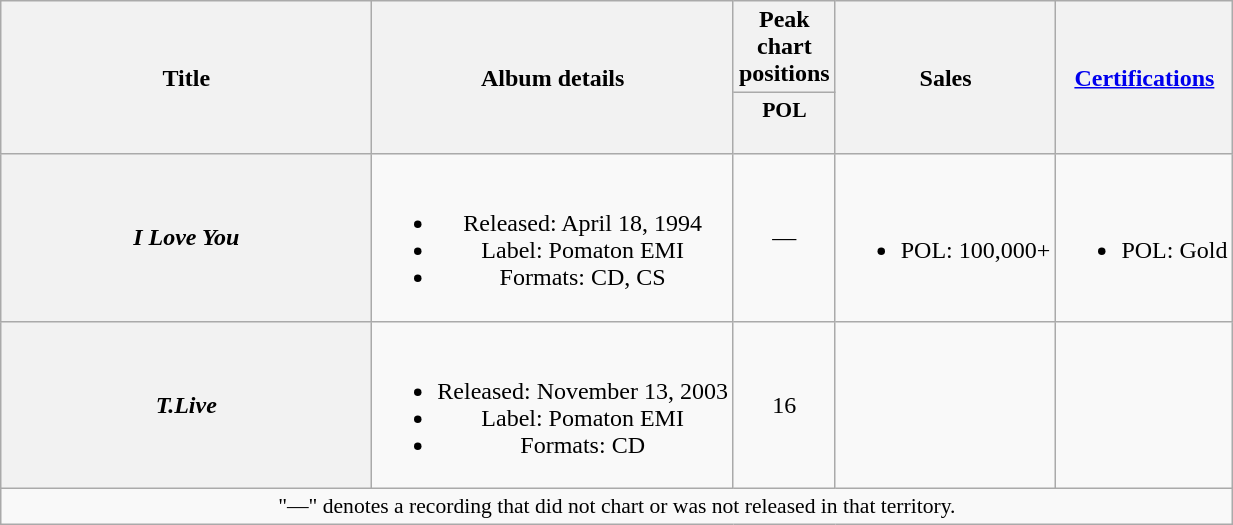<table class="wikitable plainrowheaders" style="text-align:center;">
<tr>
<th scope="col" rowspan="2" style="width:15em;">Title</th>
<th scope="col" rowspan="2">Album details</th>
<th scope="col" colspan="1">Peak chart positions</th>
<th scope="col" rowspan="2">Sales</th>
<th scope="col" rowspan="2"><a href='#'>Certifications</a></th>
</tr>
<tr>
<th scope="col" style="width:3em;font-size:90%;">POL<br><br></th>
</tr>
<tr>
<th scope="row"><em>I Love You</em></th>
<td><br><ul><li>Released: April 18, 1994</li><li>Label: Pomaton EMI</li><li>Formats: CD, CS</li></ul></td>
<td>—</td>
<td><br><ul><li>POL: 100,000+</li></ul></td>
<td><br><ul><li>POL: Gold</li></ul></td>
</tr>
<tr>
<th scope="row"><em>T.Live</em></th>
<td><br><ul><li>Released: November 13, 2003</li><li>Label: Pomaton EMI</li><li>Formats: CD</li></ul></td>
<td>16</td>
<td></td>
<td></td>
</tr>
<tr>
<td colspan="20" style="font-size:90%">"—" denotes a recording that did not chart or was not released in that territory.</td>
</tr>
</table>
